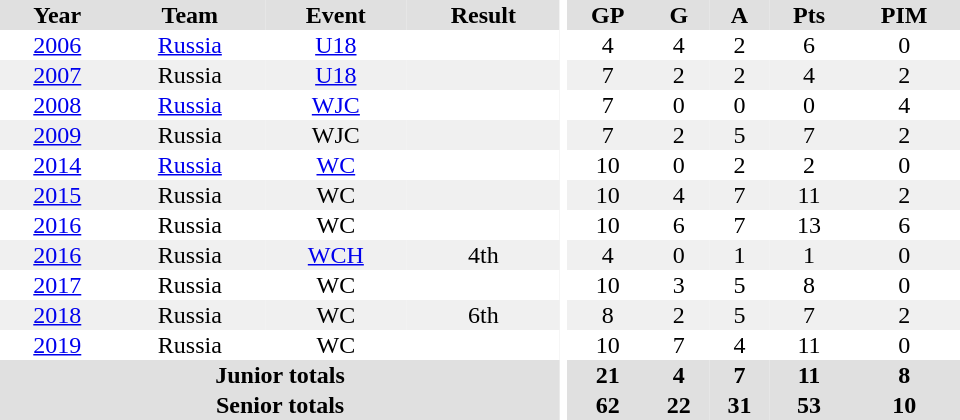<table border="0" cellpadding="1" cellspacing="0" ID="Table3" style="text-align:center; width:40em">
<tr ALIGN="center" bgcolor="#e0e0e0">
<th>Year</th>
<th>Team</th>
<th>Event</th>
<th>Result</th>
<th rowspan="99" bgcolor="#ffffff"></th>
<th>GP</th>
<th>G</th>
<th>A</th>
<th>Pts</th>
<th>PIM</th>
</tr>
<tr>
<td><a href='#'>2006</a></td>
<td><a href='#'>Russia</a></td>
<td><a href='#'>U18</a></td>
<td></td>
<td>4</td>
<td>4</td>
<td>2</td>
<td>6</td>
<td>0</td>
</tr>
<tr bgcolor="#f0f0f0">
<td><a href='#'>2007</a></td>
<td>Russia</td>
<td><a href='#'>U18</a></td>
<td></td>
<td>7</td>
<td>2</td>
<td>2</td>
<td>4</td>
<td>2</td>
</tr>
<tr>
<td><a href='#'>2008</a></td>
<td><a href='#'>Russia</a></td>
<td><a href='#'>WJC</a></td>
<td></td>
<td>7</td>
<td>0</td>
<td>0</td>
<td>0</td>
<td>4</td>
</tr>
<tr bgcolor="#f0f0f0">
<td><a href='#'>2009</a></td>
<td>Russia</td>
<td>WJC</td>
<td></td>
<td>7</td>
<td>2</td>
<td>5</td>
<td>7</td>
<td>2</td>
</tr>
<tr>
<td><a href='#'>2014</a></td>
<td><a href='#'>Russia</a></td>
<td><a href='#'>WC</a></td>
<td></td>
<td>10</td>
<td>0</td>
<td>2</td>
<td>2</td>
<td>0</td>
</tr>
<tr bgcolor="#f0f0f0">
<td><a href='#'>2015</a></td>
<td>Russia</td>
<td>WC</td>
<td></td>
<td>10</td>
<td>4</td>
<td>7</td>
<td>11</td>
<td>2</td>
</tr>
<tr>
<td><a href='#'>2016</a></td>
<td>Russia</td>
<td>WC</td>
<td></td>
<td>10</td>
<td>6</td>
<td>7</td>
<td>13</td>
<td>6</td>
</tr>
<tr bgcolor="#f0f0f0">
<td><a href='#'>2016</a></td>
<td>Russia</td>
<td><a href='#'>WCH</a></td>
<td>4th</td>
<td>4</td>
<td>0</td>
<td>1</td>
<td>1</td>
<td>0</td>
</tr>
<tr>
<td><a href='#'>2017</a></td>
<td>Russia</td>
<td>WC</td>
<td></td>
<td>10</td>
<td>3</td>
<td>5</td>
<td>8</td>
<td>0</td>
</tr>
<tr bgcolor="#f0f0f0">
<td><a href='#'>2018</a></td>
<td>Russia</td>
<td>WC</td>
<td>6th</td>
<td>8</td>
<td>2</td>
<td>5</td>
<td>7</td>
<td>2</td>
</tr>
<tr>
<td><a href='#'>2019</a></td>
<td>Russia</td>
<td>WC</td>
<td></td>
<td>10</td>
<td>7</td>
<td>4</td>
<td>11</td>
<td>0</td>
</tr>
<tr style="background:#e0e0e0;">
<th colspan="4">Junior totals</th>
<th>21</th>
<th>4</th>
<th>7</th>
<th>11</th>
<th>8</th>
</tr>
<tr style="background:#e0e0e0;">
<th colspan="4">Senior totals</th>
<th>62</th>
<th>22</th>
<th>31</th>
<th>53</th>
<th>10</th>
</tr>
</table>
